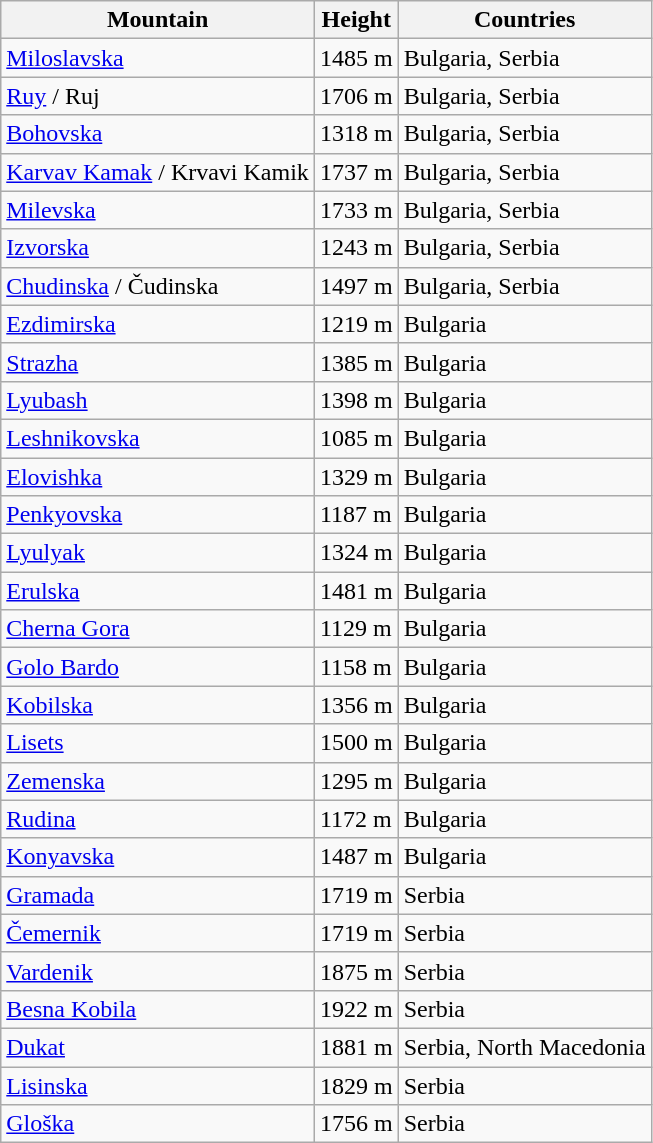<table class="wikitable sortable">
<tr>
<th>Mountain</th>
<th>Height</th>
<th>Countries</th>
</tr>
<tr>
<td><a href='#'>Miloslavska</a></td>
<td>1485 m</td>
<td>Bulgaria, Serbia</td>
</tr>
<tr>
<td><a href='#'>Ruy</a> / Ruj</td>
<td>1706 m</td>
<td>Bulgaria, Serbia</td>
</tr>
<tr>
<td><a href='#'>Bohovska</a></td>
<td>1318 m</td>
<td>Bulgaria, Serbia</td>
</tr>
<tr>
<td><a href='#'>Karvav Kamak</a> / Krvavi Kamik</td>
<td>1737 m</td>
<td>Bulgaria, Serbia</td>
</tr>
<tr>
<td><a href='#'>Milevska</a></td>
<td>1733 m</td>
<td>Bulgaria, Serbia</td>
</tr>
<tr>
<td><a href='#'>Izvorska</a></td>
<td>1243 m</td>
<td>Bulgaria, Serbia</td>
</tr>
<tr>
<td><a href='#'>Chudinska</a> / Čudinska</td>
<td>1497 m</td>
<td>Bulgaria, Serbia</td>
</tr>
<tr>
<td><a href='#'>Ezdimirska</a></td>
<td>1219 m</td>
<td>Bulgaria</td>
</tr>
<tr>
<td><a href='#'>Strazha</a></td>
<td>1385 m</td>
<td>Bulgaria</td>
</tr>
<tr>
<td><a href='#'>Lyubash</a></td>
<td>1398 m</td>
<td>Bulgaria</td>
</tr>
<tr>
<td><a href='#'>Leshnikovska</a></td>
<td>1085 m</td>
<td>Bulgaria</td>
</tr>
<tr>
<td><a href='#'>Elovishka</a></td>
<td>1329 m</td>
<td>Bulgaria</td>
</tr>
<tr>
<td><a href='#'>Penkyovska</a></td>
<td>1187 m</td>
<td>Bulgaria</td>
</tr>
<tr>
<td><a href='#'>Lyulyak</a></td>
<td>1324 m</td>
<td>Bulgaria</td>
</tr>
<tr>
<td><a href='#'>Erulska</a></td>
<td>1481 m</td>
<td>Bulgaria</td>
</tr>
<tr>
<td><a href='#'>Cherna Gora</a></td>
<td>1129 m</td>
<td>Bulgaria</td>
</tr>
<tr>
<td><a href='#'>Golo Bardo</a></td>
<td>1158 m</td>
<td>Bulgaria</td>
</tr>
<tr>
<td><a href='#'>Kobilska</a></td>
<td>1356 m</td>
<td>Bulgaria</td>
</tr>
<tr>
<td><a href='#'>Lisets</a></td>
<td>1500 m</td>
<td>Bulgaria</td>
</tr>
<tr>
<td><a href='#'>Zemenska</a></td>
<td>1295 m</td>
<td>Bulgaria</td>
</tr>
<tr>
<td><a href='#'>Rudina</a></td>
<td>1172 m</td>
<td>Bulgaria</td>
</tr>
<tr>
<td><a href='#'>Konyavska</a></td>
<td>1487 m</td>
<td>Bulgaria</td>
</tr>
<tr>
<td><a href='#'>Gramada</a></td>
<td>1719 m</td>
<td>Serbia</td>
</tr>
<tr>
<td><a href='#'>Čemernik</a></td>
<td>1719 m</td>
<td>Serbia</td>
</tr>
<tr>
<td><a href='#'>Vardenik</a></td>
<td>1875 m</td>
<td>Serbia</td>
</tr>
<tr>
<td><a href='#'>Besna Kobila</a></td>
<td>1922 m</td>
<td>Serbia</td>
</tr>
<tr>
<td><a href='#'>Dukat</a></td>
<td>1881 m</td>
<td>Serbia,  North Macedonia</td>
</tr>
<tr>
<td><a href='#'>Lisinska</a></td>
<td>1829 m</td>
<td>Serbia</td>
</tr>
<tr>
<td><a href='#'>Gloška</a></td>
<td>1756 m</td>
<td>Serbia</td>
</tr>
</table>
